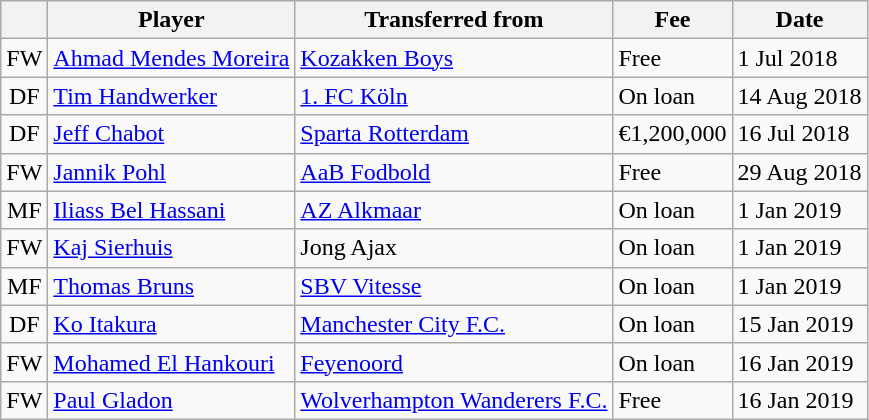<table class="wikitable plainrowheaders sortable">
<tr>
<th></th>
<th scope="col">Player</th>
<th>Transferred from</th>
<th style="width:65px;">Fee</th>
<th scope="col">Date</th>
</tr>
<tr>
<td align="center">FW</td>
<td> <a href='#'>Ahmad Mendes Moreira</a></td>
<td> <a href='#'>Kozakken Boys</a></td>
<td>Free</td>
<td>1 Jul 2018</td>
</tr>
<tr>
<td align="center">DF</td>
<td> <a href='#'>Tim Handwerker</a></td>
<td> <a href='#'>1. FC Köln</a></td>
<td>On loan</td>
<td>14 Aug 2018</td>
</tr>
<tr>
<td align="center">DF</td>
<td> <a href='#'>Jeff Chabot</a></td>
<td> <a href='#'>Sparta Rotterdam</a></td>
<td>€1,200,000</td>
<td>16 Jul 2018</td>
</tr>
<tr>
<td align="center">FW</td>
<td> <a href='#'>Jannik Pohl</a></td>
<td> <a href='#'>AaB Fodbold</a></td>
<td>Free</td>
<td>29 Aug 2018</td>
</tr>
<tr>
<td align="center">MF</td>
<td> <a href='#'>Iliass Bel Hassani</a></td>
<td> <a href='#'>AZ Alkmaar</a></td>
<td>On loan</td>
<td>1 Jan 2019</td>
</tr>
<tr>
<td align="center">FW</td>
<td> <a href='#'>Kaj Sierhuis</a></td>
<td> Jong Ajax</td>
<td>On loan</td>
<td>1 Jan 2019</td>
</tr>
<tr>
<td align="center">MF</td>
<td> <a href='#'>Thomas Bruns</a></td>
<td> <a href='#'>SBV Vitesse</a></td>
<td>On loan</td>
<td>1 Jan 2019</td>
</tr>
<tr>
<td align="center">DF</td>
<td> <a href='#'>Ko Itakura</a></td>
<td> <a href='#'>Manchester City F.C.</a></td>
<td>On loan</td>
<td>15 Jan 2019</td>
</tr>
<tr>
<td align="center">FW</td>
<td> <a href='#'>Mohamed El Hankouri</a></td>
<td> <a href='#'>Feyenoord</a></td>
<td>On loan</td>
<td>16 Jan 2019</td>
</tr>
<tr>
<td align="center">FW</td>
<td> <a href='#'>Paul Gladon</a></td>
<td> <a href='#'>Wolverhampton Wanderers F.C.</a></td>
<td>Free</td>
<td>16 Jan 2019</td>
</tr>
</table>
